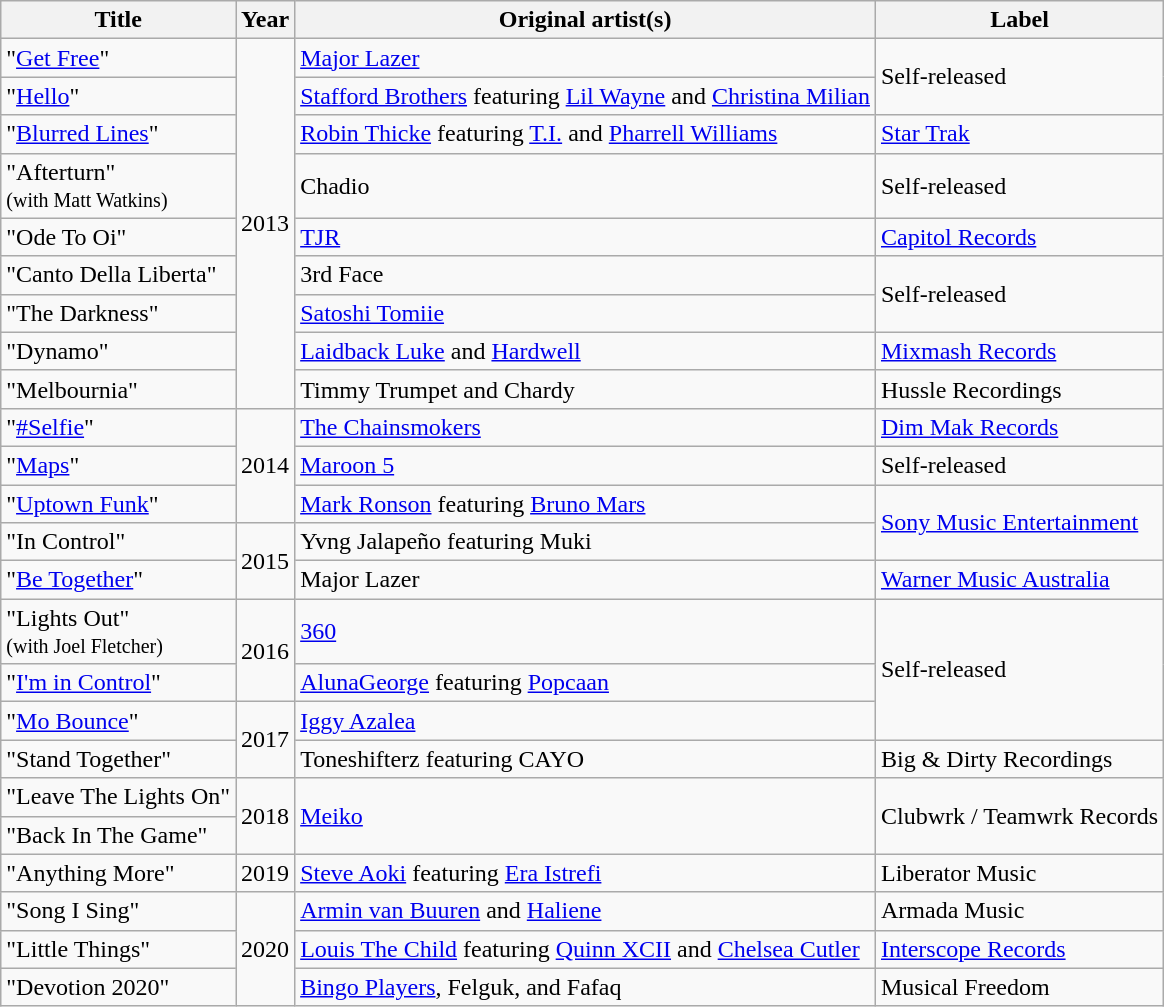<table class="wikitable">
<tr>
<th>Title</th>
<th>Year</th>
<th>Original artist(s)</th>
<th>Label</th>
</tr>
<tr>
<td>"<a href='#'>Get Free</a>"</td>
<td rowspan="9">2013</td>
<td><a href='#'>Major Lazer</a></td>
<td rowspan="2"><div>Self-released</div></td>
</tr>
<tr>
<td>"<a href='#'>Hello</a>"</td>
<td><a href='#'>Stafford Brothers</a> featuring <a href='#'>Lil Wayne</a> and <a href='#'>Christina Milian</a></td>
</tr>
<tr>
<td>"<a href='#'>Blurred Lines</a>"</td>
<td><a href='#'>Robin Thicke</a> featuring <a href='#'>T.I.</a> and <a href='#'>Pharrell Williams</a></td>
<td><div><a href='#'>Star Trak</a></div></td>
</tr>
<tr>
<td>"Afterturn"<br><small>(with Matt Watkins)</small></td>
<td>Chadio</td>
<td><div>Self-released</div></td>
</tr>
<tr>
<td>"Ode To Oi"</td>
<td><a href='#'>TJR</a></td>
<td><div><a href='#'>Capitol Records</a></div></td>
</tr>
<tr>
<td>"Canto Della Liberta"</td>
<td>3rd Face</td>
<td rowspan="2"><div>Self-released</div></td>
</tr>
<tr>
<td>"The Darkness"</td>
<td><a href='#'>Satoshi Tomiie</a></td>
</tr>
<tr>
<td>"Dynamo"</td>
<td><a href='#'>Laidback Luke</a> and <a href='#'>Hardwell</a></td>
<td><div><a href='#'>Mixmash Records</a></div></td>
</tr>
<tr>
<td>"Melbournia"</td>
<td>Timmy Trumpet and Chardy</td>
<td><div>Hussle Recordings</div></td>
</tr>
<tr>
<td>"<a href='#'>#Selfie</a>"</td>
<td rowspan="3">2014</td>
<td><a href='#'>The Chainsmokers</a></td>
<td><div><a href='#'>Dim Mak Records</a></div></td>
</tr>
<tr>
<td>"<a href='#'>Maps</a>"</td>
<td><a href='#'>Maroon 5</a></td>
<td><div>Self-released</div></td>
</tr>
<tr>
<td>"<a href='#'>Uptown Funk</a>"</td>
<td><a href='#'>Mark Ronson</a> featuring <a href='#'>Bruno Mars</a></td>
<td rowspan="2"><div><a href='#'>Sony Music Entertainment</a></div></td>
</tr>
<tr>
<td>"In Control"</td>
<td rowspan="2">2015</td>
<td>Yvng Jalapeño featuring Muki</td>
</tr>
<tr>
<td>"<a href='#'>Be Together</a>"</td>
<td>Major Lazer</td>
<td><div><a href='#'>Warner Music Australia</a></div></td>
</tr>
<tr>
<td>"Lights Out"<br><small>(with Joel Fletcher)</small></td>
<td rowspan="2">2016</td>
<td><a href='#'>360</a></td>
<td rowspan="3"><div>Self-released</div></td>
</tr>
<tr>
<td>"<a href='#'>I'm in Control</a>"</td>
<td><a href='#'>AlunaGeorge</a> featuring <a href='#'>Popcaan</a></td>
</tr>
<tr>
<td>"<a href='#'>Mo Bounce</a>"</td>
<td rowspan="2">2017</td>
<td><a href='#'>Iggy Azalea</a></td>
</tr>
<tr>
<td>"Stand Together"</td>
<td>Toneshifterz featuring CAYO</td>
<td><div>Big & Dirty Recordings</div></td>
</tr>
<tr>
<td>"Leave The Lights On"</td>
<td rowspan="2">2018</td>
<td rowspan="2"><a href='#'>Meiko</a></td>
<td rowspan="2"><div>Clubwrk / Teamwrk Records</div></td>
</tr>
<tr>
<td>"Back In The Game"</td>
</tr>
<tr>
<td>"Anything More"</td>
<td>2019</td>
<td><a href='#'>Steve Aoki</a> featuring <a href='#'>Era Istrefi</a></td>
<td><div>Liberator Music</div></td>
</tr>
<tr>
<td>"Song I Sing"</td>
<td rowspan="3">2020</td>
<td><a href='#'>Armin van Buuren</a> and <a href='#'>Haliene</a></td>
<td><div>Armada Music</div></td>
</tr>
<tr>
<td>"Little Things"</td>
<td><a href='#'>Louis The Child</a> featuring <a href='#'>Quinn XCII</a> and <a href='#'>Chelsea Cutler</a></td>
<td><div><a href='#'>Interscope Records</a></div></td>
</tr>
<tr>
<td>"Devotion 2020"</td>
<td><a href='#'>Bingo Players</a>, Felguk, and Fafaq</td>
<td><div>Musical Freedom</div></td>
</tr>
</table>
